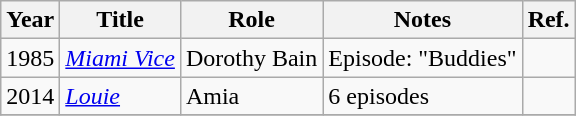<table class="wikitable">
<tr>
<th>Year</th>
<th>Title</th>
<th>Role</th>
<th>Notes</th>
<th>Ref.</th>
</tr>
<tr>
<td>1985</td>
<td><em><a href='#'>Miami Vice</a></em></td>
<td>Dorothy Bain</td>
<td>Episode: "Buddies"</td>
<td></td>
</tr>
<tr>
<td>2014</td>
<td><em><a href='#'>Louie</a></em></td>
<td>Amia</td>
<td>6 episodes</td>
<td></td>
</tr>
<tr>
</tr>
</table>
